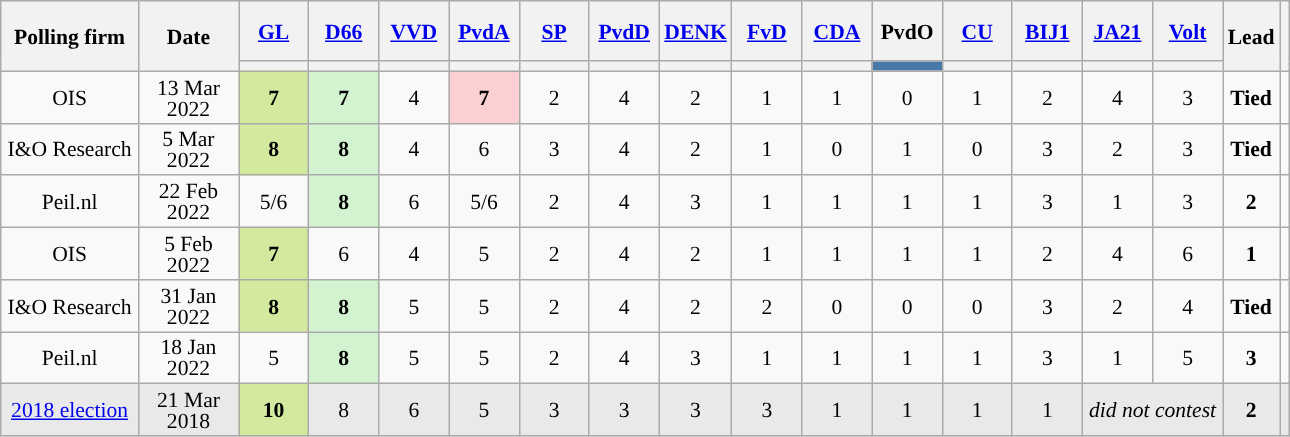<table class="wikitable sortable" style="text-align:center;font-size:90%;line-height:14px;">
<tr style="height:40px;">
<th style="width:85px;" rowspan="2">Polling firm</th>
<th style="width:60px;" rowspan="2">Date</th>
<th class="unsortable" style="width:40px;"><a href='#'>GL</a></th>
<th class="unsortable" style="width:40px;"><a href='#'>D66</a></th>
<th class="unsortable" style="width:40px;"><a href='#'>VVD</a></th>
<th class="unsortable" style="width:40px;"><a href='#'>PvdA</a></th>
<th class="unsortable" style="width:40px;"><a href='#'>SP</a></th>
<th class="unsortable" style="width:40px;"><a href='#'>PvdD</a></th>
<th class="unsortable" style="width:40px;"><a href='#'>DENK</a></th>
<th class="unsortable" style="width:40px;"><a href='#'>FvD</a></th>
<th class="unsortable" style="width:40px;"><a href='#'>CDA</a></th>
<th class="unsortable" style="width:40px;">PvdO </th>
<th class="unsortable" style="width:40px;"><a href='#'>CU</a></th>
<th class="unsortable" style="width:40px;"><a href='#'>BIJ1</a></th>
<th class="unsortable" style="width:40px;"><a href='#'>JA21</a></th>
<th class="unsortable" style="width:40px;"><a href='#'>Volt</a></th>
<th style="width:30px;" rowspan="2">Lead</th>
<th rowspan="2" class="unsortable"></th>
</tr>
<tr>
<th style="background:"></th>
<th style="background:"></th>
<th style="background:"></th>
<th style="background:"></th>
<th style="background:"></th>
<th style="background:"></th>
<th style="background:"></th>
<th style="background:"></th>
<th style="background:"></th>
<th style="background:#4878a8;"></th>
<th style="background:"></th>
<th style="background:"></th>
<th style="background:"></th>
<th style="background:"></th>
</tr>
<tr>
<td>OIS</td>
<td data-sort-value="2022-03-13">13 Mar 2022</td>
<td style="background:#d3ea9e"><strong>7</strong></td>
<td style="background:#D3F2D0"><strong>7</strong></td>
<td>4</td>
<td style="background:#FBD0D2"><strong>7</strong></td>
<td>2</td>
<td>4</td>
<td>2</td>
<td>1</td>
<td>1</td>
<td>0</td>
<td>1</td>
<td>2</td>
<td>4</td>
<td>3</td>
<td><strong>Tied</strong></td>
<td></td>
</tr>
<tr>
<td>I&O Research</td>
<td data-sort-value="2022-03-05">5 Mar 2022</td>
<td style="background:#d3ea9e"><strong>8</strong></td>
<td style="background:#D3F2D0"><strong>8</strong></td>
<td>4</td>
<td>6</td>
<td>3</td>
<td>4</td>
<td>2</td>
<td>1</td>
<td>0</td>
<td>1</td>
<td>0</td>
<td>3</td>
<td>2</td>
<td>3</td>
<td><strong>Tied</strong></td>
<td></td>
</tr>
<tr>
<td>Peil.nl</td>
<td data-sort-value="2022-02-22">22 Feb 2022</td>
<td>5/6</td>
<td style="background:#D3F2D0"><strong>8</strong></td>
<td>6</td>
<td>5/6</td>
<td>2</td>
<td>4</td>
<td>3</td>
<td>1</td>
<td>1</td>
<td>1</td>
<td>1</td>
<td>3</td>
<td>1</td>
<td>3</td>
<td style="background:"><strong>2</strong></td>
<td></td>
</tr>
<tr>
<td>OIS</td>
<td data-sort-value="2022-02-05">5 Feb 2022</td>
<td style="background:#d3ea9e"><strong>7</strong></td>
<td>6</td>
<td>4</td>
<td>5</td>
<td>2</td>
<td>4</td>
<td>2</td>
<td>1</td>
<td>1</td>
<td>1</td>
<td>1</td>
<td>2</td>
<td>4</td>
<td>6</td>
<td style="background:"><strong>1</strong></td>
<td></td>
</tr>
<tr>
<td>I&O Research</td>
<td data-sort-value="2022-01-31">31 Jan 2022</td>
<td style="background:#d3ea9e"><strong>8</strong></td>
<td style="background:#D3F2D0"><strong>8</strong></td>
<td>5</td>
<td>5</td>
<td>2</td>
<td>4</td>
<td>2</td>
<td>2</td>
<td>0</td>
<td>0</td>
<td>0</td>
<td>3</td>
<td>2</td>
<td>4</td>
<td><strong>Tied</strong></td>
<td></td>
</tr>
<tr>
<td>Peil.nl</td>
<td data-sort-value="2022-01-18">18 Jan 2022</td>
<td>5</td>
<td style="background:#D3F2D0"><strong>8</strong></td>
<td>5</td>
<td>5</td>
<td>2</td>
<td>4</td>
<td>3</td>
<td>1</td>
<td>1</td>
<td>1</td>
<td>1</td>
<td>3</td>
<td>1</td>
<td>5</td>
<td style="background:"><strong>3</strong></td>
<td></td>
</tr>
<tr style="background-color:#E9E9E9">
<td><a href='#'>2018 election</a></td>
<td data-sort-value="2018-03-21">21 Mar 2018</td>
<td style="background:#d3ea9e"><strong>10</strong></td>
<td>8</td>
<td>6</td>
<td>5</td>
<td>3</td>
<td>3</td>
<td>3</td>
<td>3</td>
<td>1</td>
<td>1</td>
<td>1</td>
<td>1</td>
<td colspan=2><em>did not contest</em></td>
<td style="background:"><strong>2</strong></td>
<td></td>
</tr>
</table>
